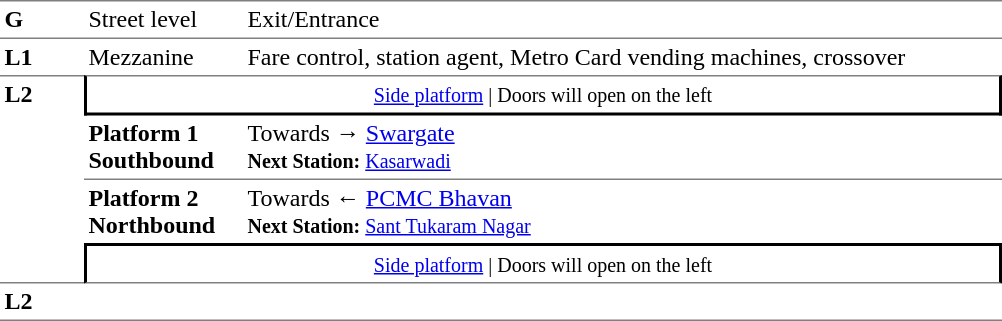<table table border=0 cellspacing=0 cellpadding=3>
<tr>
<td style="border-bottom:solid 1px grey;border-top:solid 1px grey;" width=50 valign=top><strong>G</strong></td>
<td style="border-top:solid 1px grey;border-bottom:solid 1px grey;" width=100 valign=top>Street level</td>
<td style="border-top:solid 1px grey;border-bottom:solid 1px grey;" width=500 valign=top>Exit/Entrance</td>
</tr>
<tr>
<td valign=top><strong>L1</strong></td>
<td valign=top>Mezzanine</td>
<td valign=top>Fare control, station agent, Metro Card vending machines, crossover<br></td>
</tr>
<tr>
<td style="border-top:solid 1px grey;border-bottom:solid 1px grey;" width=50 rowspan=4 valign=top><strong>L2</strong></td>
<td style="border-top:solid 1px grey;border-right:solid 2px black;border-left:solid 2px black;border-bottom:solid 2px black;text-align:center;" colspan=2><small><a href='#'>Side platform</a> | Doors will open on the left </small></td>
</tr>
<tr>
<td style="border-bottom:solid 1px grey;" width=100><span><strong>Platform 1</strong><br><strong>Southbound</strong></span></td>
<td style="border-bottom:solid 1px grey;" width=500>Towards → <a href='#'>Swargate</a><br><small><strong>Next Station:</strong> <a href='#'>Kasarwadi</a></small></td>
</tr>
<tr>
<td><span><strong>Platform 2</strong><br><strong>Northbound</strong></span></td>
<td>Towards ← <a href='#'>PCMC Bhavan</a><br><small><strong>Next Station:</strong> <a href='#'>Sant Tukaram Nagar</a></small></td>
</tr>
<tr>
<td style="border-top:solid 2px black;border-right:solid 2px black;border-left:solid 2px black;border-bottom:solid 1px grey;" colspan=2  align=center><small><a href='#'>Side platform</a> | Doors will open on the left </small></td>
</tr>
<tr>
<td style="border-bottom:solid 1px grey;" width=50 rowspan=2 valign=top><strong>L2</strong></td>
<td style="border-bottom:solid 1px grey;" width=100></td>
<td style="border-bottom:solid 1px grey;" width=500></td>
</tr>
<tr>
</tr>
</table>
